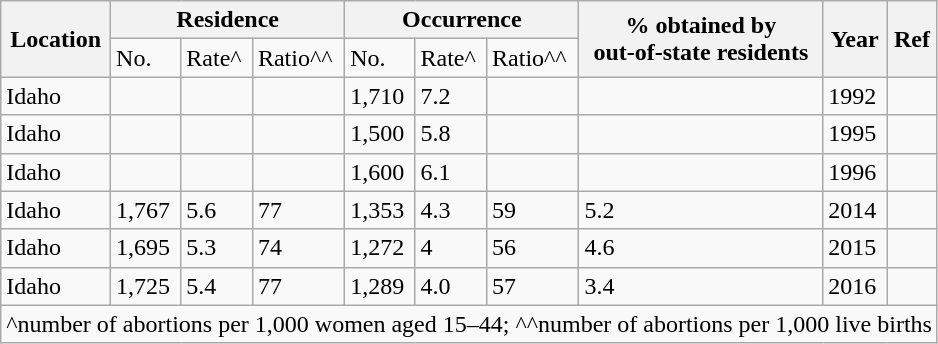<table class="wikitable">
<tr>
<th rowspan="2">Location</th>
<th colspan="3">Residence</th>
<th colspan="3">Occurrence</th>
<th rowspan="2">% obtained by<br>out-of-state residents</th>
<th rowspan="2">Year</th>
<th rowspan="2">Ref</th>
</tr>
<tr>
<td>No.</td>
<td>Rate^</td>
<td>Ratio^^</td>
<td>No.</td>
<td>Rate^</td>
<td>Ratio^^</td>
</tr>
<tr>
<td>Idaho</td>
<td></td>
<td></td>
<td></td>
<td>1,710</td>
<td>7.2</td>
<td></td>
<td></td>
<td>1992</td>
<td></td>
</tr>
<tr>
<td>Idaho</td>
<td></td>
<td></td>
<td></td>
<td>1,500</td>
<td>5.8</td>
<td></td>
<td></td>
<td>1995</td>
<td></td>
</tr>
<tr>
<td>Idaho</td>
<td></td>
<td></td>
<td></td>
<td>1,600</td>
<td>6.1</td>
<td></td>
<td></td>
<td>1996</td>
<td></td>
</tr>
<tr>
<td>Idaho</td>
<td>1,767</td>
<td>5.6</td>
<td>77</td>
<td>1,353</td>
<td>4.3</td>
<td>59</td>
<td>5.2</td>
<td>2014</td>
<td></td>
</tr>
<tr>
<td>Idaho</td>
<td>1,695</td>
<td>5.3</td>
<td>74</td>
<td>1,272</td>
<td>4</td>
<td>56</td>
<td>4.6</td>
<td>2015</td>
<td></td>
</tr>
<tr>
<td>Idaho</td>
<td>1,725</td>
<td>5.4</td>
<td>77</td>
<td>1,289</td>
<td>4.0</td>
<td>57</td>
<td>3.4</td>
<td>2016</td>
<td></td>
</tr>
<tr>
<td colspan="10">^number of abortions per 1,000 women aged 15–44; ^^number of abortions per 1,000 live births</td>
</tr>
</table>
